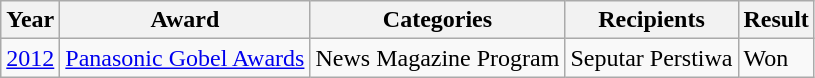<table class="wikitable">
<tr>
<th>Year</th>
<th>Award</th>
<th>Categories</th>
<th>Recipients</th>
<th>Result</th>
</tr>
<tr>
<td><a href='#'>2012</a></td>
<td><a href='#'>Panasonic Gobel Awards</a></td>
<td>News Magazine Program</td>
<td Seputar Peristiwa>Seputar Perstiwa</td>
<td>Won</td>
</tr>
</table>
